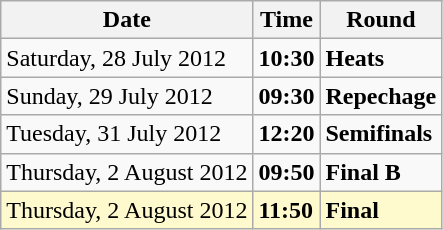<table class="wikitable">
<tr>
<th>Date</th>
<th>Time</th>
<th>Round</th>
</tr>
<tr>
<td>Saturday, 28 July 2012</td>
<td><strong>10:30</strong></td>
<td><strong>Heats</strong></td>
</tr>
<tr>
<td>Sunday, 29 July 2012</td>
<td><strong>09:30</strong></td>
<td><strong>Repechage</strong></td>
</tr>
<tr>
<td>Tuesday, 31 July 2012</td>
<td><strong>12:20</strong></td>
<td><strong>Semifinals</strong></td>
</tr>
<tr>
<td>Thursday, 2 August 2012</td>
<td><strong>09:50</strong></td>
<td><strong>Final B</strong></td>
</tr>
<tr>
<td style=background:lemonchiffon>Thursday, 2 August 2012</td>
<td style=background:lemonchiffon><strong>11:50</strong></td>
<td style=background:lemonchiffon><strong>Final</strong></td>
</tr>
</table>
